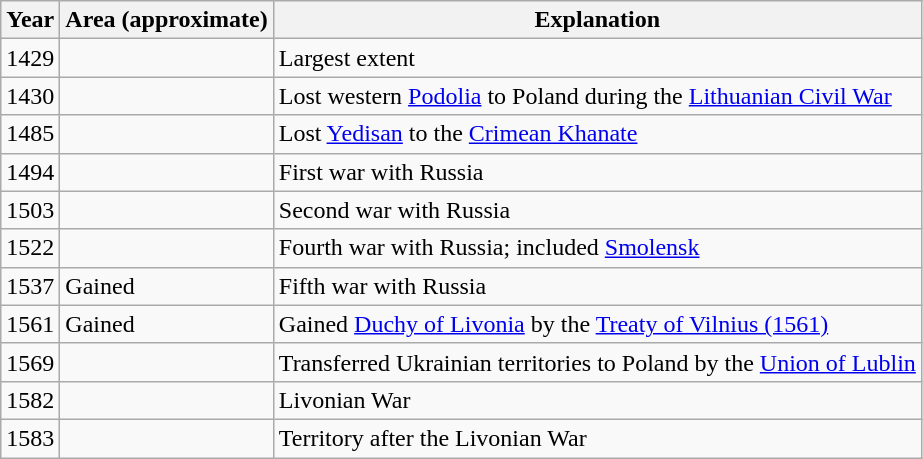<table class="wikitable"  style="margin:auto; margin:0 0 0 .5em;">
<tr>
<th>Year</th>
<th>Area (approximate)</th>
<th>Explanation</th>
</tr>
<tr>
<td>1429</td>
<td></td>
<td>Largest extent</td>
</tr>
<tr>
<td>1430</td>
<td></td>
<td>Lost western <a href='#'>Podolia</a> to Poland during the <a href='#'>Lithuanian Civil War</a></td>
</tr>
<tr>
<td>1485</td>
<td></td>
<td>Lost <a href='#'>Yedisan</a> to the <a href='#'>Crimean Khanate</a></td>
</tr>
<tr>
<td>1494</td>
<td></td>
<td>First war with Russia</td>
</tr>
<tr>
<td>1503</td>
<td></td>
<td>Second war with Russia</td>
</tr>
<tr>
<td>1522</td>
<td></td>
<td>Fourth war with Russia; included <a href='#'>Smolensk</a></td>
</tr>
<tr>
<td>1537</td>
<td>Gained </td>
<td>Fifth war with Russia</td>
</tr>
<tr>
<td>1561</td>
<td>Gained </td>
<td>Gained <a href='#'>Duchy of Livonia</a> by the <a href='#'>Treaty of Vilnius (1561)</a></td>
</tr>
<tr>
<td>1569</td>
<td></td>
<td>Transferred Ukrainian territories to Poland by the <a href='#'>Union of Lublin</a></td>
</tr>
<tr>
<td>1582</td>
<td></td>
<td>Livonian War</td>
</tr>
<tr>
<td>1583</td>
<td></td>
<td>Territory after the Livonian War</td>
</tr>
</table>
